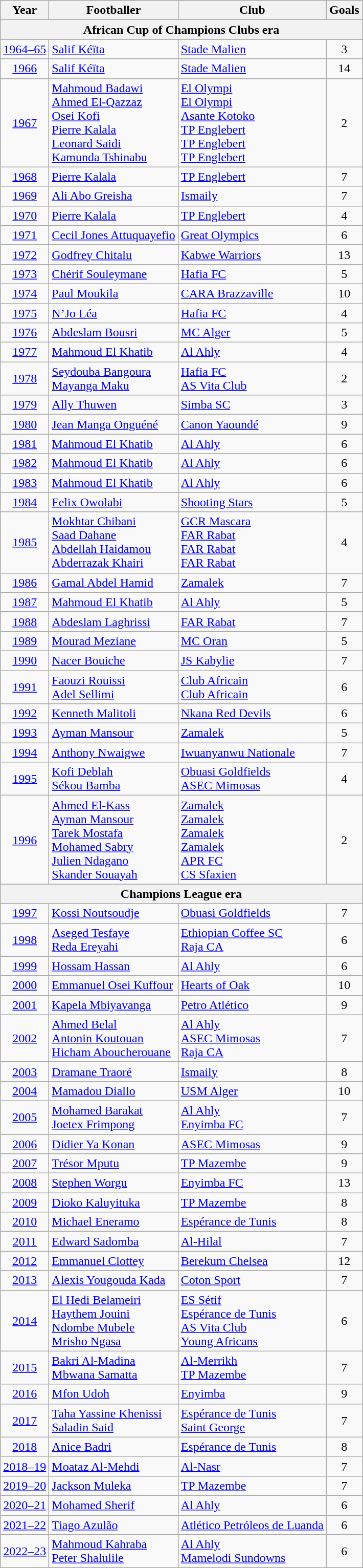<table class="wikitable">
<tr>
<th>Year</th>
<th>Footballer</th>
<th>Club</th>
<th>Goals</th>
</tr>
<tr>
<th scope=col colspan=4>African Cup of Champions Clubs era</th>
</tr>
<tr>
<td align=center><a href='#'>1964–65</a></td>
<td> <a href='#'>Salif Kéïta</a></td>
<td> <a href='#'>Stade Malien</a></td>
<td align=center>3</td>
</tr>
<tr>
<td align=center><a href='#'>1966</a></td>
<td> <a href='#'>Salif Kéïta</a></td>
<td> <a href='#'>Stade Malien</a></td>
<td align=center>14</td>
</tr>
<tr>
<td align=center><a href='#'>1967</a></td>
<td> <a href='#'>Mahmoud Badawi</a><br> <a href='#'>Ahmed El-Qazzaz</a><br> <a href='#'>Osei Kofi</a><br> <a href='#'>Pierre Kalala</a><br> <a href='#'>Leonard Saidi</a><br> <a href='#'>Kamunda Tshinabu</a></td>
<td> <a href='#'>El Olympi</a><br> <a href='#'>El Olympi</a><br> <a href='#'>Asante Kotoko</a><br> <a href='#'>TP Englebert</a><br> <a href='#'>TP Englebert</a><br> <a href='#'>TP Englebert</a></td>
<td align=center>2</td>
</tr>
<tr>
<td align=center><a href='#'>1968</a></td>
<td> <a href='#'>Pierre Kalala</a></td>
<td> <a href='#'>TP Englebert</a></td>
<td align=center>7</td>
</tr>
<tr>
<td align=center><a href='#'>1969</a></td>
<td> <a href='#'>Ali Abo Greisha</a></td>
<td> <a href='#'>Ismaily</a></td>
<td align=center>7</td>
</tr>
<tr>
<td align=center><a href='#'>1970</a></td>
<td> <a href='#'>Pierre Kalala</a></td>
<td> <a href='#'>TP Englebert</a></td>
<td align=center>4</td>
</tr>
<tr>
<td align=center><a href='#'>1971</a></td>
<td> <a href='#'>Cecil Jones Attuquayefio</a></td>
<td> <a href='#'>Great Olympics</a></td>
<td align=center>6</td>
</tr>
<tr>
<td align=center><a href='#'>1972</a></td>
<td> <a href='#'>Godfrey Chitalu</a></td>
<td> <a href='#'>Kabwe Warriors</a></td>
<td align=center>13</td>
</tr>
<tr>
<td align=center><a href='#'>1973</a></td>
<td> <a href='#'>Chérif Souleymane</a></td>
<td> <a href='#'>Hafia FC</a></td>
<td align=center>5</td>
</tr>
<tr>
<td align=center><a href='#'>1974</a></td>
<td> <a href='#'>Paul Moukila</a></td>
<td> <a href='#'>CARA Brazzaville</a></td>
<td align=center>10</td>
</tr>
<tr>
<td align=center><a href='#'>1975</a></td>
<td> <a href='#'>N’Jo Léa</a></td>
<td> <a href='#'>Hafia FC</a></td>
<td align=center>4</td>
</tr>
<tr>
<td align=center><a href='#'>1976</a></td>
<td> <a href='#'>Abdeslam Bousri</a></td>
<td> <a href='#'>MC Alger</a></td>
<td align=center>5</td>
</tr>
<tr>
<td align=center><a href='#'>1977</a></td>
<td> <a href='#'>Mahmoud El Khatib</a></td>
<td> <a href='#'>Al Ahly</a></td>
<td align=center>4</td>
</tr>
<tr>
<td align=center><a href='#'>1978</a></td>
<td> <a href='#'>Seydouba Bangoura</a><br> <a href='#'>Mayanga Maku</a></td>
<td> <a href='#'>Hafia FC</a><br> <a href='#'>AS Vita Club</a></td>
<td align=center>2</td>
</tr>
<tr>
<td align=center><a href='#'>1979</a></td>
<td> <a href='#'>Ally Thuwen</a></td>
<td> <a href='#'>Simba SC</a></td>
<td align=center>3</td>
</tr>
<tr>
<td align=center><a href='#'>1980</a></td>
<td> <a href='#'>Jean Manga Onguéné</a></td>
<td> <a href='#'>Canon Yaoundé</a></td>
<td align=center>9</td>
</tr>
<tr>
<td align=center><a href='#'>1981</a></td>
<td> <a href='#'>Mahmoud El Khatib</a></td>
<td> <a href='#'>Al Ahly</a></td>
<td align=center>6</td>
</tr>
<tr>
<td align=center><a href='#'>1982</a></td>
<td> <a href='#'>Mahmoud El Khatib</a></td>
<td> <a href='#'>Al Ahly</a></td>
<td align=center>6</td>
</tr>
<tr>
<td align=center><a href='#'>1983</a></td>
<td> <a href='#'>Mahmoud El Khatib</a></td>
<td> <a href='#'>Al Ahly</a></td>
<td align=center>6</td>
</tr>
<tr>
<td align=center><a href='#'>1984</a></td>
<td> <a href='#'>Felix Owolabi</a></td>
<td> <a href='#'>Shooting Stars</a></td>
<td align=center>5</td>
</tr>
<tr>
<td align=center><a href='#'>1985</a></td>
<td> <a href='#'>Mokhtar Chibani</a><br> <a href='#'>Saad Dahane</a><br> <a href='#'>Abdellah Haidamou</a><br> <a href='#'>Abderrazak Khairi</a></td>
<td> <a href='#'>GCR Mascara</a><br> <a href='#'>FAR Rabat</a><br> <a href='#'>FAR Rabat</a><br> <a href='#'>FAR Rabat</a></td>
<td align=center>4</td>
</tr>
<tr>
<td align=center><a href='#'>1986</a></td>
<td> <a href='#'>Gamal Abdel Hamid</a></td>
<td> <a href='#'>Zamalek</a></td>
<td align=center>7</td>
</tr>
<tr>
<td align=center><a href='#'>1987</a></td>
<td> <a href='#'>Mahmoud El Khatib</a></td>
<td> <a href='#'>Al Ahly</a></td>
<td align=center>5</td>
</tr>
<tr>
<td align=center><a href='#'>1988</a></td>
<td> <a href='#'>Abdeslam Laghrissi</a></td>
<td> <a href='#'>FAR Rabat</a></td>
<td align=center>7</td>
</tr>
<tr>
<td align=center><a href='#'>1989</a></td>
<td> <a href='#'>Mourad Meziane</a></td>
<td> <a href='#'>MC Oran</a></td>
<td align=center>5</td>
</tr>
<tr>
<td align=center><a href='#'>1990</a></td>
<td> <a href='#'>Nacer Bouiche</a></td>
<td> <a href='#'>JS Kabylie</a></td>
<td align=center>7</td>
</tr>
<tr>
<td align=center><a href='#'>1991</a></td>
<td> <a href='#'>Faouzi Rouissi</a><br> <a href='#'>Adel Sellimi</a></td>
<td> <a href='#'>Club Africain</a><br> <a href='#'>Club Africain</a></td>
<td align=center>6</td>
</tr>
<tr>
<td align=center><a href='#'>1992</a></td>
<td> <a href='#'>Kenneth Malitoli</a></td>
<td> <a href='#'>Nkana Red Devils</a></td>
<td align=center>6</td>
</tr>
<tr>
<td align=center><a href='#'>1993</a></td>
<td> <a href='#'>Ayman Mansour</a></td>
<td> <a href='#'>Zamalek</a></td>
<td align=center>5</td>
</tr>
<tr>
<td align=center><a href='#'>1994</a></td>
<td> <a href='#'>Anthony Nwaigwe</a></td>
<td> <a href='#'>Iwuanyanwu Nationale</a></td>
<td align=center>7</td>
</tr>
<tr>
<td align=center><a href='#'>1995</a></td>
<td> <a href='#'>Kofi Deblah</a> <br> <a href='#'>Sékou Bamba</a></td>
<td> <a href='#'>Obuasi Goldfields</a><br> <a href='#'>ASEC Mimosas</a></td>
<td align=center>4</td>
</tr>
<tr>
<td align=center><a href='#'>1996</a></td>
<td> <a href='#'>Ahmed El-Kass</a><br> <a href='#'>Ayman Mansour</a><br> <a href='#'>Tarek Mostafa</a><br> <a href='#'>Mohamed Sabry</a><br> <a href='#'>Julien Ndagano</a><br> <a href='#'>Skander Souayah</a></td>
<td> <a href='#'>Zamalek</a><br> <a href='#'>Zamalek</a><br> <a href='#'>Zamalek</a><br> <a href='#'>Zamalek</a><br> <a href='#'>APR FC</a><br> <a href='#'>CS Sfaxien</a></td>
<td align=center>2</td>
</tr>
<tr>
<th scope=col colspan=4>Champions League era</th>
</tr>
<tr>
<td align=center><a href='#'>1997</a></td>
<td> <a href='#'>Kossi Noutsoudje</a></td>
<td> <a href='#'>Obuasi Goldfields</a></td>
<td align=center>7</td>
</tr>
<tr>
<td align=center><a href='#'>1998</a></td>
<td> <a href='#'>Aseged Tesfaye</a><br> <a href='#'>Reda Ereyahi</a></td>
<td> <a href='#'>Ethiopian Coffee SC</a><br> <a href='#'>Raja CA</a></td>
<td align=center>6</td>
</tr>
<tr>
<td align=center><a href='#'>1999</a></td>
<td> <a href='#'>Hossam Hassan</a></td>
<td> <a href='#'>Al Ahly</a></td>
<td align=center>6</td>
</tr>
<tr>
<td align=center><a href='#'>2000</a></td>
<td> <a href='#'>Emmanuel Osei Kuffour</a></td>
<td> <a href='#'>Hearts of Oak</a></td>
<td align=center>10</td>
</tr>
<tr>
<td align=center><a href='#'>2001</a></td>
<td> <a href='#'>Kapela Mbiyavanga</a></td>
<td> <a href='#'>Petro Atlético</a></td>
<td align=center>9</td>
</tr>
<tr>
<td align=center><a href='#'>2002</a></td>
<td> <a href='#'>Ahmed Belal</a> <br> <a href='#'>Antonin Koutouan</a><br> <a href='#'>Hicham Aboucherouane</a></td>
<td>  <a href='#'>Al Ahly</a> <br> <a href='#'>ASEC Mimosas</a><br>  <a href='#'>Raja CA</a></td>
<td align=center>7</td>
</tr>
<tr>
<td align=center><a href='#'>2003</a></td>
<td> <a href='#'>Dramane Traoré</a></td>
<td> <a href='#'>Ismaily</a></td>
<td align=center>8</td>
</tr>
<tr>
<td align=center><a href='#'>2004</a></td>
<td> <a href='#'>Mamadou Diallo</a></td>
<td> <a href='#'>USM Alger</a></td>
<td align=center>10</td>
</tr>
<tr>
<td align=center><a href='#'>2005</a></td>
<td> <a href='#'>Mohamed Barakat</a> <br>  <a href='#'>Joetex Frimpong</a></td>
<td>  <a href='#'>Al Ahly</a><br>  <a href='#'>Enyimba FC</a></td>
<td align=center>7</td>
</tr>
<tr>
<td align=center><a href='#'>2006</a></td>
<td> <a href='#'>Didier Ya Konan</a></td>
<td>  <a href='#'>ASEC Mimosas</a></td>
<td align=center>9</td>
</tr>
<tr>
<td align=center><a href='#'>2007</a></td>
<td> <a href='#'>Trésor Mputu</a></td>
<td> <a href='#'>TP Mazembe</a></td>
<td align=center>9</td>
</tr>
<tr>
<td align=center><a href='#'>2008</a></td>
<td> <a href='#'>Stephen Worgu</a></td>
<td> <a href='#'>Enyimba FC</a></td>
<td align=center>13</td>
</tr>
<tr>
<td align=center><a href='#'>2009</a></td>
<td> <a href='#'>Dioko Kaluyituka</a></td>
<td> <a href='#'>TP Mazembe</a></td>
<td align=center>8</td>
</tr>
<tr>
<td align=center><a href='#'>2010</a></td>
<td> <a href='#'>Michael Eneramo</a></td>
<td> <a href='#'>Espérance de Tunis</a></td>
<td align=center>8</td>
</tr>
<tr>
<td align=center><a href='#'>2011</a></td>
<td> <a href='#'>Edward Sadomba</a></td>
<td> <a href='#'>Al-Hilal</a></td>
<td align=center>7</td>
</tr>
<tr>
<td align=center><a href='#'>2012</a></td>
<td> <a href='#'>Emmanuel Clottey</a></td>
<td> <a href='#'>Berekum Chelsea</a></td>
<td align=center>12</td>
</tr>
<tr>
<td align=center><a href='#'>2013</a></td>
<td> <a href='#'>Alexis Yougouda Kada</a></td>
<td> <a href='#'>Coton Sport</a></td>
<td align=center>7</td>
</tr>
<tr>
<td align=center><a href='#'>2014</a></td>
<td> <a href='#'>El Hedi Belameiri</a> <br> <a href='#'>Haythem Jouini</a> <br>  <a href='#'>Ndombe Mubele</a> <br>  <a href='#'>Mrisho Ngasa</a></td>
<td> <a href='#'>ES Sétif</a> <br>  <a href='#'>Espérance de Tunis</a> <br>  <a href='#'>AS Vita Club</a> <br>  <a href='#'>Young Africans</a></td>
<td align=center>6</td>
</tr>
<tr>
<td align=center><a href='#'>2015</a></td>
<td> <a href='#'>Bakri Al-Madina</a> <br> <a href='#'>Mbwana Samatta</a></td>
<td> <a href='#'>Al-Merrikh</a><br> <a href='#'>TP Mazembe</a></td>
<td align=center>7</td>
</tr>
<tr>
<td align=center><a href='#'>2016</a></td>
<td> <a href='#'>Mfon Udoh</a></td>
<td> <a href='#'>Enyimba</a></td>
<td align=center>9</td>
</tr>
<tr>
<td align=center><a href='#'>2017</a></td>
<td> <a href='#'>Taha Yassine Khenissi</a><br> <a href='#'>Saladin Said</a></td>
<td> <a href='#'>Espérance de Tunis</a><br> <a href='#'>Saint George</a></td>
<td align=center>7</td>
</tr>
<tr>
<td align=center><a href='#'>2018</a></td>
<td> <a href='#'>Anice Badri</a></td>
<td> <a href='#'>Espérance de Tunis</a></td>
<td align=center>8</td>
</tr>
<tr>
<td align=center><a href='#'>2018–19</a></td>
<td> <a href='#'>Moataz Al-Mehdi</a></td>
<td> <a href='#'>Al-Nasr</a></td>
<td align=center>7</td>
</tr>
<tr>
<td align=center><a href='#'>2019–20</a></td>
<td> <a href='#'>Jackson Muleka</a></td>
<td> <a href='#'>TP Mazembe</a></td>
<td align=center>7</td>
</tr>
<tr>
<td align=center><a href='#'>2020–21</a></td>
<td> <a href='#'>Mohamed Sherif</a></td>
<td> <a href='#'>Al Ahly</a></td>
<td align=center>6</td>
</tr>
<tr>
<td align=center><a href='#'>2021–22</a></td>
<td> <a href='#'>Tiago Azulão</a></td>
<td> <a href='#'>Atlético Petróleos de Luanda</a></td>
<td align=center>6</td>
</tr>
<tr>
<td align=center><a href='#'>2022–23</a></td>
<td> <a href='#'>Mahmoud Kahraba</a><br> <a href='#'>Peter Shalulile</a></td>
<td> <a href='#'>Al Ahly</a><br> <a href='#'>Mamelodi Sundowns</a></td>
<td align=center>6</td>
</tr>
</table>
